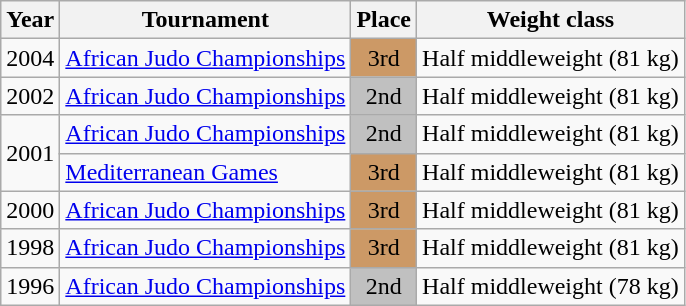<table class=wikitable>
<tr>
<th>Year</th>
<th>Tournament</th>
<th>Place</th>
<th>Weight class</th>
</tr>
<tr>
<td>2004</td>
<td><a href='#'>African Judo Championships</a></td>
<td bgcolor="cc9966" align="center">3rd</td>
<td>Half middleweight (81 kg)</td>
</tr>
<tr>
<td>2002</td>
<td><a href='#'>African Judo Championships</a></td>
<td bgcolor="silver" align="center">2nd</td>
<td>Half middleweight (81 kg)</td>
</tr>
<tr>
<td rowspan=2>2001</td>
<td><a href='#'>African Judo Championships</a></td>
<td bgcolor="silver" align="center">2nd</td>
<td>Half middleweight (81 kg)</td>
</tr>
<tr>
<td><a href='#'>Mediterranean Games</a></td>
<td bgcolor="cc9966" align="center">3rd</td>
<td>Half middleweight (81 kg)</td>
</tr>
<tr>
<td>2000</td>
<td><a href='#'>African Judo Championships</a></td>
<td bgcolor="cc9966" align="center">3rd</td>
<td>Half middleweight (81 kg)</td>
</tr>
<tr>
<td>1998</td>
<td><a href='#'>African Judo Championships</a></td>
<td bgcolor="cc9966" align="center">3rd</td>
<td>Half middleweight (81 kg)</td>
</tr>
<tr>
<td>1996</td>
<td><a href='#'>African Judo Championships</a></td>
<td bgcolor="silver" align="center">2nd</td>
<td>Half middleweight (78 kg)</td>
</tr>
</table>
